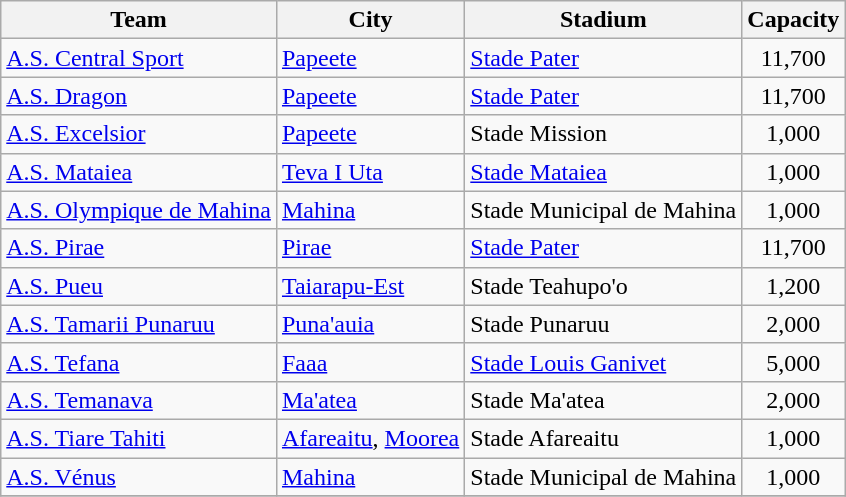<table class="wikitable sortable">
<tr>
<th>Team</th>
<th>City</th>
<th>Stadium</th>
<th>Capacity</th>
</tr>
<tr>
<td><a href='#'>A.S. Central Sport</a></td>
<td><a href='#'>Papeete</a></td>
<td><a href='#'>Stade Pater</a></td>
<td align="center">11,700</td>
</tr>
<tr>
<td><a href='#'>A.S. Dragon</a></td>
<td><a href='#'>Papeete</a></td>
<td><a href='#'>Stade Pater</a></td>
<td align="center">11,700</td>
</tr>
<tr>
<td><a href='#'>A.S. Excelsior</a></td>
<td><a href='#'>Papeete</a></td>
<td>Stade Mission</td>
<td align="center">1,000</td>
</tr>
<tr>
<td><a href='#'>A.S. Mataiea</a></td>
<td><a href='#'>Teva I Uta</a></td>
<td><a href='#'>Stade Mataiea</a></td>
<td align="center">1,000</td>
</tr>
<tr>
<td><a href='#'>A.S. Olympique de Mahina</a></td>
<td><a href='#'>Mahina</a></td>
<td>Stade Municipal de Mahina</td>
<td align="center">1,000</td>
</tr>
<tr>
<td><a href='#'>A.S. Pirae</a></td>
<td><a href='#'>Pirae</a></td>
<td><a href='#'>Stade Pater</a></td>
<td align="center">11,700</td>
</tr>
<tr>
<td><a href='#'>A.S. Pueu</a></td>
<td><a href='#'>Taiarapu-Est</a></td>
<td>Stade Teahupo'o</td>
<td align="center">1,200</td>
</tr>
<tr>
<td><a href='#'>A.S. Tamarii Punaruu</a></td>
<td><a href='#'>Puna'auia</a></td>
<td>Stade Punaruu</td>
<td align="center">2,000</td>
</tr>
<tr>
<td><a href='#'>A.S. Tefana</a></td>
<td><a href='#'>Faaa</a></td>
<td><a href='#'>Stade Louis Ganivet</a></td>
<td align="center">5,000</td>
</tr>
<tr>
<td><a href='#'>A.S. Temanava</a></td>
<td><a href='#'>Ma'atea</a></td>
<td>Stade Ma'atea</td>
<td align="center">2,000</td>
</tr>
<tr>
<td><a href='#'>A.S. Tiare Tahiti</a></td>
<td><a href='#'>Afareaitu</a>, <a href='#'>Moorea</a></td>
<td>Stade Afareaitu</td>
<td align="center">1,000</td>
</tr>
<tr>
<td><a href='#'>A.S. Vénus</a></td>
<td><a href='#'>Mahina</a></td>
<td>Stade Municipal de Mahina</td>
<td align="center">1,000</td>
</tr>
<tr>
</tr>
</table>
